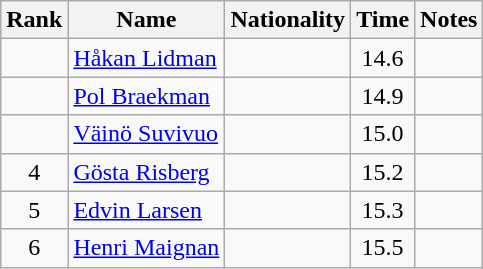<table class="wikitable sortable" style="text-align:center">
<tr>
<th>Rank</th>
<th>Name</th>
<th>Nationality</th>
<th>Time</th>
<th>Notes</th>
</tr>
<tr>
<td></td>
<td align=left><a href='#'>Håkan Lidman</a></td>
<td align=left></td>
<td>14.6</td>
<td></td>
</tr>
<tr>
<td></td>
<td align=left><a href='#'>Pol Braekman</a></td>
<td align=left></td>
<td>14.9</td>
<td></td>
</tr>
<tr>
<td></td>
<td align=left><a href='#'>Väinö Suvivuo</a></td>
<td align=left></td>
<td>15.0</td>
<td></td>
</tr>
<tr>
<td>4</td>
<td align=left><a href='#'>Gösta Risberg</a></td>
<td align=left></td>
<td>15.2</td>
<td></td>
</tr>
<tr>
<td>5</td>
<td align=left><a href='#'>Edvin Larsen</a></td>
<td align=left></td>
<td>15.3</td>
<td></td>
</tr>
<tr>
<td>6</td>
<td align=left><a href='#'>Henri Maignan</a></td>
<td align=left></td>
<td>15.5</td>
<td></td>
</tr>
</table>
